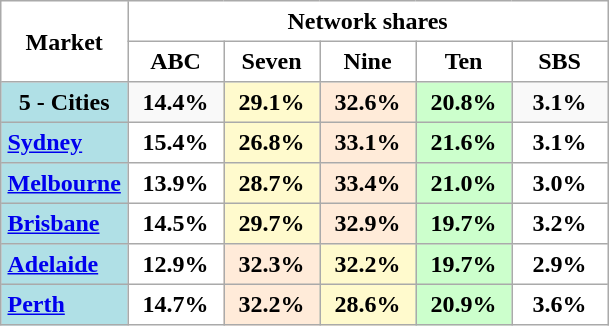<table border="1" cellpadding="4" cellspacing="0" style="border:1px solid #aaa; border-collapse:collapse">
<tr bgcolor="white" align="center">
<th rowspan=2>Market</th>
<th colspan=5>Network shares</th>
</tr>
<tr bgcolor="white" align="center">
<td width=55><strong>ABC</strong></td>
<td width=55><strong>Seven</strong></td>
<td width=55><strong>Nine</strong></td>
<td width=55><strong>Ten</strong></td>
<td width=55><strong>SBS</strong></td>
</tr>
<tr align=center bgcolor="#f9f9f9">
<td bgcolor="#b0e0e6"><strong>5 - Cities</strong></td>
<th align="center">14.4%</th>
<th style="background-color: #FFFACD">29.1%</th>
<th style="background-color: #FFEBD9;">32.6%</th>
<th style="background-color: #CCFFCC">20.8%</th>
<th align="center">3.1%</th>
</tr>
<tr>
<td bgcolor="#b0e0e6"><strong><a href='#'>Sydney</a></strong></td>
<th align="center">15.4%</th>
<th style="background-color: #FFFACD">26.8%</th>
<th style="background-color: #FFEBD9;">33.1%</th>
<th style="background-color: #CCFFCC">21.6%</th>
<th align="center">3.1%</th>
</tr>
<tr>
<td bgcolor="#b0e0e6"><strong><a href='#'>Melbourne</a></strong></td>
<th align="center">13.9%</th>
<th style="background-color: #FFFACD">28.7%</th>
<th style="background-color: #FFEBD9;">33.4%</th>
<th style="background-color: #CCFFCC">21.0%</th>
<th align="center">3.0%</th>
</tr>
<tr>
<td bgcolor="#b0e0e6"><strong><a href='#'>Brisbane</a></strong></td>
<th align="center">14.5%</th>
<th style="background-color: #FFFACD">29.7%</th>
<th style="background-color: #FFEBD9;">32.9%</th>
<th style="background-color: #CCFFCC">19.7%</th>
<th align="center">3.2%</th>
</tr>
<tr>
<td bgcolor="#b0e0e6"><strong><a href='#'>Adelaide</a></strong></td>
<th align="center">12.9%</th>
<th style="background-color: #FFEBD9;">32.3%</th>
<th style="background-color: #FFFACD">32.2%</th>
<th style="background-color: #CCFFCC">19.7%</th>
<th align="center">2.9%</th>
</tr>
<tr>
<td bgcolor="#b0e0e6"><strong><a href='#'>Perth</a></strong></td>
<th align="center">14.7%</th>
<th style="background-color: #FFEBD9;">32.2%</th>
<th style="background-color: #FFFACD">28.6%</th>
<th style="background-color: #CCFFCC">20.9%</th>
<th align="center">3.6%</th>
</tr>
</table>
